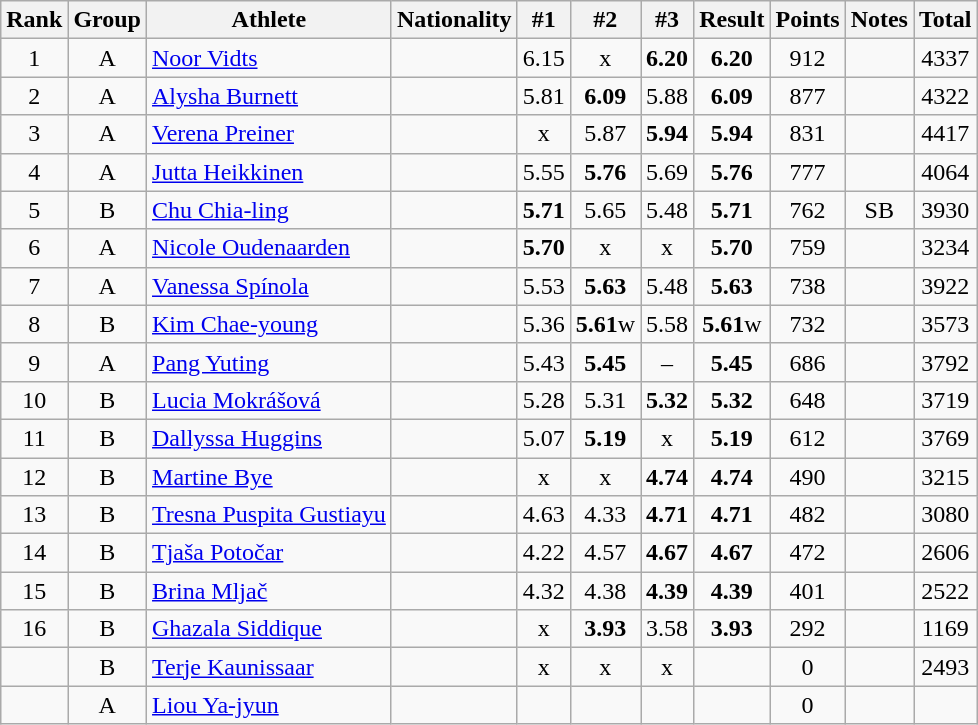<table class="wikitable sortable" style="text-align:center">
<tr>
<th>Rank</th>
<th>Group</th>
<th>Athlete</th>
<th>Nationality</th>
<th>#1</th>
<th>#2</th>
<th>#3</th>
<th>Result</th>
<th>Points</th>
<th>Notes</th>
<th>Total</th>
</tr>
<tr>
<td>1</td>
<td>A</td>
<td align=left><a href='#'>Noor Vidts</a></td>
<td align=left></td>
<td>6.15</td>
<td>x</td>
<td><strong>6.20</strong></td>
<td><strong>6.20</strong></td>
<td>912</td>
<td></td>
<td>4337</td>
</tr>
<tr>
<td>2</td>
<td>A</td>
<td align=left><a href='#'>Alysha Burnett</a></td>
<td align=left></td>
<td>5.81</td>
<td><strong>6.09</strong></td>
<td>5.88</td>
<td><strong>6.09</strong></td>
<td>877</td>
<td></td>
<td>4322</td>
</tr>
<tr>
<td>3</td>
<td>A</td>
<td align=left><a href='#'>Verena Preiner</a></td>
<td align=left></td>
<td>x</td>
<td>5.87</td>
<td><strong>5.94</strong></td>
<td><strong>5.94</strong></td>
<td>831</td>
<td></td>
<td>4417</td>
</tr>
<tr>
<td>4</td>
<td>A</td>
<td align=left><a href='#'>Jutta Heikkinen</a></td>
<td align=left></td>
<td>5.55</td>
<td><strong>5.76</strong></td>
<td>5.69</td>
<td><strong>5.76</strong></td>
<td>777</td>
<td></td>
<td>4064</td>
</tr>
<tr>
<td>5</td>
<td>B</td>
<td align=left><a href='#'>Chu Chia-ling</a></td>
<td align=left></td>
<td><strong>5.71</strong></td>
<td>5.65</td>
<td>5.48</td>
<td><strong>5.71</strong></td>
<td>762</td>
<td>SB</td>
<td>3930</td>
</tr>
<tr>
<td>6</td>
<td>A</td>
<td align=left><a href='#'>Nicole Oudenaarden</a></td>
<td align=left></td>
<td><strong>5.70</strong></td>
<td>x</td>
<td>x</td>
<td><strong>5.70</strong></td>
<td>759</td>
<td></td>
<td>3234</td>
</tr>
<tr>
<td>7</td>
<td>A</td>
<td align=left><a href='#'>Vanessa Spínola</a></td>
<td align=left></td>
<td>5.53</td>
<td><strong>5.63</strong></td>
<td>5.48</td>
<td><strong>5.63</strong></td>
<td>738</td>
<td></td>
<td>3922</td>
</tr>
<tr>
<td>8</td>
<td>B</td>
<td align=left><a href='#'>Kim Chae-young</a></td>
<td align=left></td>
<td>5.36</td>
<td><strong>5.61</strong>w</td>
<td>5.58</td>
<td><strong>5.61</strong>w</td>
<td>732</td>
<td></td>
<td>3573</td>
</tr>
<tr>
<td>9</td>
<td>A</td>
<td align=left><a href='#'>Pang Yuting</a></td>
<td align=left></td>
<td>5.43</td>
<td><strong>5.45</strong></td>
<td>–</td>
<td><strong>5.45</strong></td>
<td>686</td>
<td></td>
<td>3792</td>
</tr>
<tr>
<td>10</td>
<td>B</td>
<td align=left><a href='#'>Lucia Mokrášová</a></td>
<td align=left></td>
<td>5.28</td>
<td>5.31</td>
<td><strong>5.32</strong></td>
<td><strong>5.32</strong></td>
<td>648</td>
<td></td>
<td>3719</td>
</tr>
<tr>
<td>11</td>
<td>B</td>
<td align=left><a href='#'>Dallyssa Huggins</a></td>
<td align=left></td>
<td>5.07</td>
<td><strong>5.19</strong></td>
<td>x</td>
<td><strong>5.19</strong></td>
<td>612</td>
<td></td>
<td>3769</td>
</tr>
<tr>
<td>12</td>
<td>B</td>
<td align=left><a href='#'>Martine Bye</a></td>
<td align=left></td>
<td>x</td>
<td>x</td>
<td><strong>4.74</strong></td>
<td><strong>4.74</strong></td>
<td>490</td>
<td></td>
<td>3215</td>
</tr>
<tr>
<td>13</td>
<td>B</td>
<td align=left><a href='#'>Tresna Puspita Gustiayu</a></td>
<td align=left></td>
<td>4.63</td>
<td>4.33</td>
<td><strong>4.71</strong></td>
<td><strong>4.71</strong></td>
<td>482</td>
<td></td>
<td>3080</td>
</tr>
<tr>
<td>14</td>
<td>B</td>
<td align=left><a href='#'>Tjaša Potočar</a></td>
<td align=left></td>
<td>4.22</td>
<td>4.57</td>
<td><strong>4.67</strong></td>
<td><strong>4.67</strong></td>
<td>472</td>
<td></td>
<td>2606</td>
</tr>
<tr>
<td>15</td>
<td>B</td>
<td align=left><a href='#'>Brina Mljač</a></td>
<td align=left></td>
<td>4.32</td>
<td>4.38</td>
<td><strong>4.39</strong></td>
<td><strong>4.39</strong></td>
<td>401</td>
<td></td>
<td>2522</td>
</tr>
<tr>
<td>16</td>
<td>B</td>
<td align=left><a href='#'>Ghazala Siddique</a></td>
<td align=left></td>
<td>x</td>
<td><strong>3.93</strong></td>
<td>3.58</td>
<td><strong>3.93</strong></td>
<td>292</td>
<td></td>
<td>1169</td>
</tr>
<tr>
<td></td>
<td>B</td>
<td align=left><a href='#'>Terje Kaunissaar</a></td>
<td align=left></td>
<td>x</td>
<td>x</td>
<td>x</td>
<td><strong></strong></td>
<td>0</td>
<td></td>
<td>2493</td>
</tr>
<tr>
<td></td>
<td>A</td>
<td align=left><a href='#'>Liou Ya-jyun</a></td>
<td align=left></td>
<td></td>
<td></td>
<td></td>
<td><strong></strong></td>
<td>0</td>
<td></td>
<td></td>
</tr>
</table>
